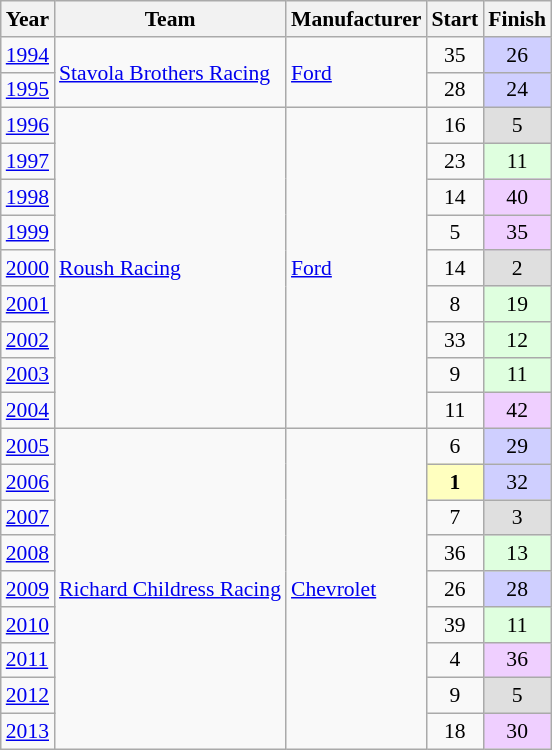<table class="wikitable" style="font-size: 90%;">
<tr>
<th>Year</th>
<th>Team</th>
<th>Manufacturer</th>
<th>Start</th>
<th>Finish</th>
</tr>
<tr>
<td><a href='#'>1994</a></td>
<td rowspan=2><a href='#'>Stavola Brothers Racing</a></td>
<td rowspan=2><a href='#'>Ford</a></td>
<td align=center>35</td>
<td align=center style="background:#CFCFFF;">26</td>
</tr>
<tr>
<td><a href='#'>1995</a></td>
<td align=center>28</td>
<td align=center style="background:#CFCFFF;">24</td>
</tr>
<tr>
<td><a href='#'>1996</a></td>
<td rowspan=9><a href='#'>Roush Racing</a></td>
<td rowspan=9><a href='#'>Ford</a></td>
<td align=center>16</td>
<td align=center style="background:#DFDFDF;">5</td>
</tr>
<tr>
<td><a href='#'>1997</a></td>
<td align=center>23</td>
<td align=center style="background:#DFFFDF;">11</td>
</tr>
<tr>
<td><a href='#'>1998</a></td>
<td align=center>14</td>
<td align=center style="background:#EFCFFF;">40</td>
</tr>
<tr>
<td><a href='#'>1999</a></td>
<td align=center>5</td>
<td align=center style="background:#EFCFFF;">35</td>
</tr>
<tr>
<td><a href='#'>2000</a></td>
<td align=center>14</td>
<td align=center style="background:#DFDFDF;">2</td>
</tr>
<tr>
<td><a href='#'>2001</a></td>
<td align=center>8</td>
<td align=center style="background:#DFFFDF;">19</td>
</tr>
<tr>
<td><a href='#'>2002</a></td>
<td align=center>33</td>
<td align=center style="background:#DFFFDF;">12</td>
</tr>
<tr>
<td><a href='#'>2003</a></td>
<td align=center>9</td>
<td align=center style="background:#DFFFDF;">11</td>
</tr>
<tr>
<td><a href='#'>2004</a></td>
<td align=center>11</td>
<td align=center style="background:#EFCFFF;">42</td>
</tr>
<tr>
<td><a href='#'>2005</a></td>
<td rowspan=9><a href='#'>Richard Childress Racing</a></td>
<td rowspan=9><a href='#'>Chevrolet</a></td>
<td align=center>6</td>
<td align=center style="background:#CFCFFF;">29</td>
</tr>
<tr>
<td><a href='#'>2006</a></td>
<td align=center style="background:#FFFFBF;"><strong>1</strong></td>
<td align=center style="background:#CFCFFF;">32</td>
</tr>
<tr>
<td><a href='#'>2007</a></td>
<td align=center>7</td>
<td align=center style="background:#DFDFDF;">3</td>
</tr>
<tr>
<td><a href='#'>2008</a></td>
<td align=center>36</td>
<td align=center style="background:#DFFFDF;">13</td>
</tr>
<tr>
<td><a href='#'>2009</a></td>
<td align=center>26</td>
<td align=center style="background:#CFCFFF;">28</td>
</tr>
<tr>
<td><a href='#'>2010</a></td>
<td align=center>39</td>
<td align=center style="background:#DFFFDF;">11</td>
</tr>
<tr>
<td><a href='#'>2011</a></td>
<td align=center>4</td>
<td align=center style="background:#EFCFFF;">36</td>
</tr>
<tr>
<td><a href='#'>2012</a></td>
<td align=center>9</td>
<td align=center style="background:#DFDFDF;">5</td>
</tr>
<tr>
<td><a href='#'>2013</a></td>
<td align=center>18</td>
<td align=center style="background:#EFCFFF;">30</td>
</tr>
</table>
